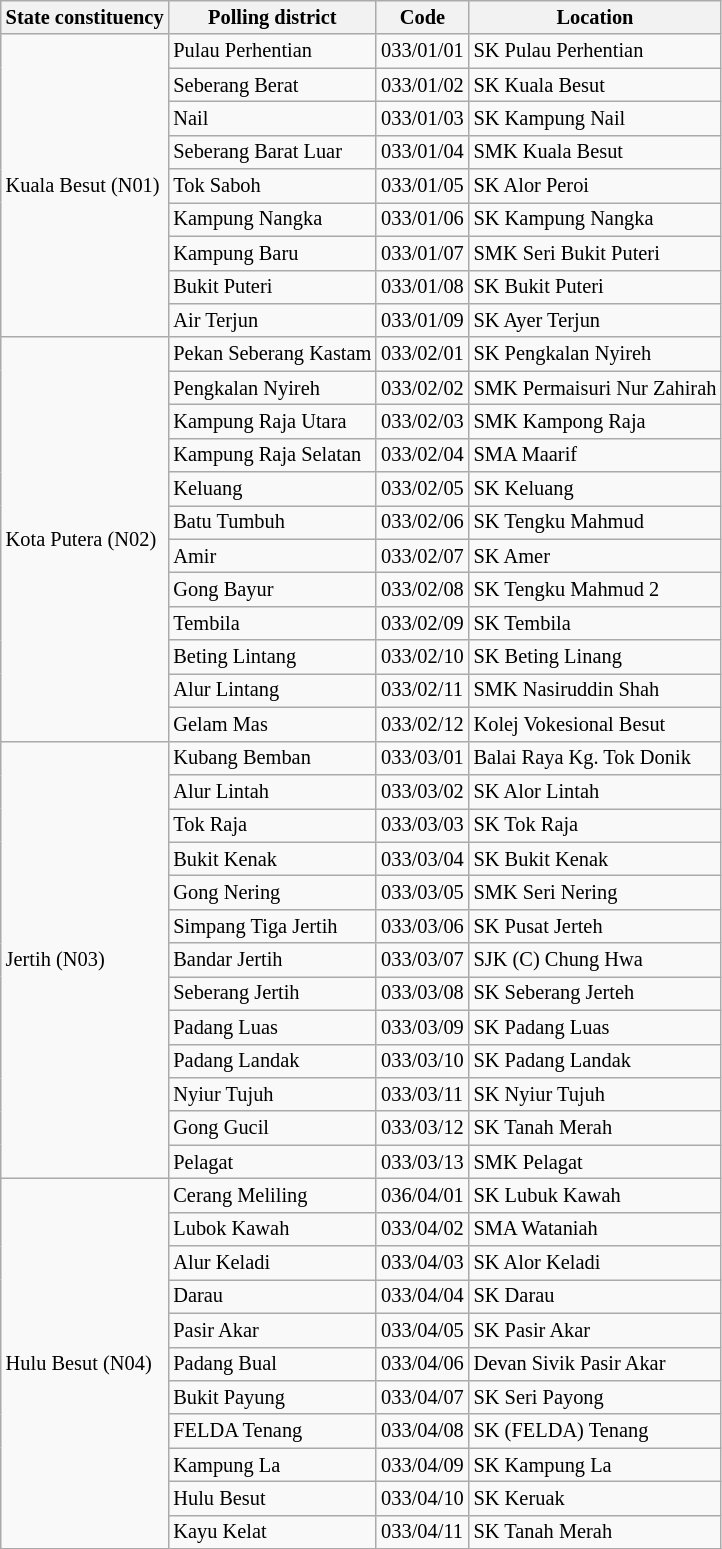<table class="wikitable sortable mw-collapsible" style="white-space:nowrap;font-size:85%">
<tr>
<th>State constituency</th>
<th>Polling district</th>
<th>Code</th>
<th>Location</th>
</tr>
<tr>
<td rowspan="9">Kuala Besut (N01)</td>
<td>Pulau Perhentian</td>
<td>033/01/01</td>
<td>SK Pulau Perhentian</td>
</tr>
<tr>
<td>Seberang Berat</td>
<td>033/01/02</td>
<td>SK Kuala Besut</td>
</tr>
<tr>
<td>Nail</td>
<td>033/01/03</td>
<td>SK Kampung Nail</td>
</tr>
<tr>
<td>Seberang Barat Luar</td>
<td>033/01/04</td>
<td>SMK Kuala Besut</td>
</tr>
<tr>
<td>Tok Saboh</td>
<td>033/01/05</td>
<td>SK Alor Peroi</td>
</tr>
<tr>
<td>Kampung Nangka</td>
<td>033/01/06</td>
<td>SK Kampung Nangka</td>
</tr>
<tr>
<td>Kampung Baru</td>
<td>033/01/07</td>
<td>SMK Seri Bukit Puteri</td>
</tr>
<tr>
<td>Bukit Puteri</td>
<td>033/01/08</td>
<td>SK Bukit Puteri</td>
</tr>
<tr>
<td>Air Terjun</td>
<td>033/01/09</td>
<td>SK Ayer Terjun</td>
</tr>
<tr>
<td rowspan="12">Kota Putera (N02)</td>
<td>Pekan Seberang Kastam</td>
<td>033/02/01</td>
<td>SK Pengkalan Nyireh</td>
</tr>
<tr>
<td>Pengkalan Nyireh</td>
<td>033/02/02</td>
<td>SMK Permaisuri Nur Zahirah</td>
</tr>
<tr>
<td>Kampung Raja Utara</td>
<td>033/02/03</td>
<td>SMK Kampong Raja</td>
</tr>
<tr>
<td>Kampung Raja Selatan</td>
<td>033/02/04</td>
<td>SMA Maarif</td>
</tr>
<tr>
<td>Keluang</td>
<td>033/02/05</td>
<td>SK Keluang</td>
</tr>
<tr>
<td>Batu Tumbuh</td>
<td>033/02/06</td>
<td>SK Tengku Mahmud</td>
</tr>
<tr>
<td>Amir</td>
<td>033/02/07</td>
<td>SK Amer</td>
</tr>
<tr>
<td>Gong Bayur</td>
<td>033/02/08</td>
<td>SK Tengku Mahmud 2</td>
</tr>
<tr>
<td>Tembila</td>
<td>033/02/09</td>
<td>SK Tembila</td>
</tr>
<tr>
<td>Beting Lintang</td>
<td>033/02/10</td>
<td>SK Beting Linang</td>
</tr>
<tr>
<td>Alur Lintang</td>
<td>033/02/11</td>
<td>SMK Nasiruddin Shah</td>
</tr>
<tr>
<td>Gelam Mas</td>
<td>033/02/12</td>
<td>Kolej Vokesional Besut</td>
</tr>
<tr>
<td rowspan="13">Jertih (N03)</td>
<td>Kubang Bemban</td>
<td>033/03/01</td>
<td>Balai Raya Kg. Tok Donik</td>
</tr>
<tr>
<td>Alur Lintah</td>
<td>033/03/02</td>
<td>SK Alor Lintah</td>
</tr>
<tr>
<td>Tok Raja</td>
<td>033/03/03</td>
<td>SK Tok Raja</td>
</tr>
<tr>
<td>Bukit Kenak</td>
<td>033/03/04</td>
<td>SK Bukit Kenak</td>
</tr>
<tr>
<td>Gong Nering</td>
<td>033/03/05</td>
<td>SMK Seri Nering</td>
</tr>
<tr>
<td>Simpang Tiga Jertih</td>
<td>033/03/06</td>
<td>SK Pusat Jerteh</td>
</tr>
<tr>
<td>Bandar Jertih</td>
<td>033/03/07</td>
<td>SJK (C) Chung Hwa</td>
</tr>
<tr>
<td>Seberang Jertih</td>
<td>033/03/08</td>
<td>SK Seberang Jerteh</td>
</tr>
<tr>
<td>Padang Luas</td>
<td>033/03/09</td>
<td>SK Padang Luas</td>
</tr>
<tr>
<td>Padang Landak</td>
<td>033/03/10</td>
<td>SK Padang Landak</td>
</tr>
<tr>
<td>Nyiur Tujuh</td>
<td>033/03/11</td>
<td>SK Nyiur Tujuh</td>
</tr>
<tr>
<td>Gong Gucil</td>
<td>033/03/12</td>
<td>SK Tanah Merah</td>
</tr>
<tr>
<td>Pelagat</td>
<td>033/03/13</td>
<td>SMK Pelagat</td>
</tr>
<tr>
<td rowspan="11">Hulu Besut (N04)</td>
<td>Cerang Meliling</td>
<td>036/04/01</td>
<td>SK Lubuk Kawah</td>
</tr>
<tr>
<td>Lubok Kawah</td>
<td>033/04/02</td>
<td>SMA Wataniah</td>
</tr>
<tr>
<td>Alur Keladi</td>
<td>033/04/03</td>
<td>SK Alor Keladi</td>
</tr>
<tr>
<td>Darau</td>
<td>033/04/04</td>
<td>SK Darau</td>
</tr>
<tr>
<td>Pasir Akar</td>
<td>033/04/05</td>
<td>SK Pasir Akar</td>
</tr>
<tr>
<td>Padang Bual</td>
<td>033/04/06</td>
<td>Devan Sivik Pasir Akar</td>
</tr>
<tr>
<td>Bukit Payung</td>
<td>033/04/07</td>
<td>SK Seri Payong</td>
</tr>
<tr>
<td>FELDA Tenang</td>
<td>033/04/08</td>
<td>SK (FELDA) Tenang</td>
</tr>
<tr>
<td>Kampung La</td>
<td>033/04/09</td>
<td>SK Kampung La</td>
</tr>
<tr>
<td>Hulu Besut</td>
<td>033/04/10</td>
<td>SK Keruak</td>
</tr>
<tr>
<td>Kayu Kelat</td>
<td>033/04/11</td>
<td>SK Tanah Merah</td>
</tr>
</table>
